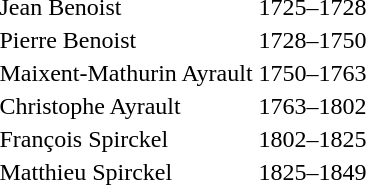<table>
<tr>
<td>Jean Benoist</td>
<td>1725–1728</td>
</tr>
<tr>
<td>Pierre Benoist</td>
<td>1728–1750</td>
</tr>
<tr>
<td>Maixent-Mathurin Ayrault</td>
<td>1750–1763</td>
</tr>
<tr>
<td>Christophe Ayrault</td>
<td>1763–1802</td>
</tr>
<tr>
<td>François Spirckel</td>
<td>1802–1825</td>
</tr>
<tr>
<td>Matthieu Spirckel</td>
<td>1825–1849</td>
</tr>
</table>
